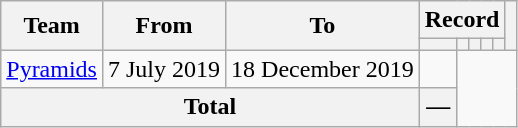<table class=wikitable style=text-align:center>
<tr>
<th rowspan=2>Team</th>
<th rowspan=2>From</th>
<th rowspan=2>To</th>
<th colspan=5>Record</th>
<th rowspan=2></th>
</tr>
<tr>
<th></th>
<th></th>
<th></th>
<th></th>
<th></th>
</tr>
<tr>
<td align=left><a href='#'>Pyramids</a></td>
<td align=left>7 July 2019</td>
<td align=left>18 December 2019<br></td>
<td></td>
</tr>
<tr>
<th colspan=3>Total<br></th>
<th>—</th>
</tr>
</table>
